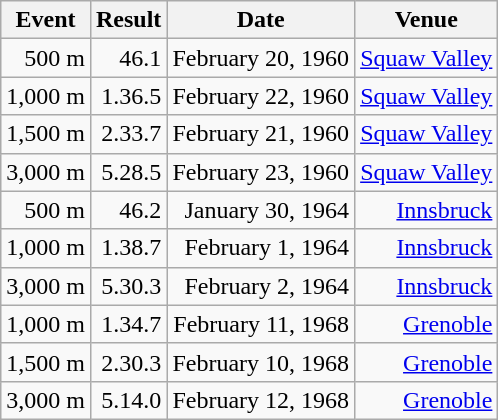<table class="wikitable" style="text-align:right">
<tr>
<th>Event</th>
<th>Result</th>
<th>Date</th>
<th>Venue</th>
</tr>
<tr>
<td>500 m</td>
<td>46.1</td>
<td>February 20, 1960</td>
<td><a href='#'>Squaw Valley</a></td>
</tr>
<tr>
<td>1,000 m</td>
<td>1.36.5</td>
<td>February 22, 1960</td>
<td><a href='#'>Squaw Valley</a></td>
</tr>
<tr>
<td>1,500 m</td>
<td>2.33.7</td>
<td>February 21, 1960</td>
<td><a href='#'>Squaw Valley</a></td>
</tr>
<tr>
<td>3,000 m</td>
<td>5.28.5</td>
<td>February 23, 1960</td>
<td><a href='#'>Squaw Valley</a></td>
</tr>
<tr>
<td>500 m</td>
<td>46.2</td>
<td>January 30, 1964</td>
<td><a href='#'>Innsbruck</a></td>
</tr>
<tr>
<td>1,000 m</td>
<td>1.38.7</td>
<td>February 1, 1964</td>
<td><a href='#'>Innsbruck</a></td>
</tr>
<tr>
<td>3,000 m</td>
<td>5.30.3</td>
<td>February 2, 1964</td>
<td><a href='#'>Innsbruck</a></td>
</tr>
<tr>
<td>1,000 m</td>
<td>1.34.7</td>
<td>February 11, 1968</td>
<td><a href='#'>Grenoble</a></td>
</tr>
<tr>
<td>1,500 m</td>
<td>2.30.3</td>
<td>February 10, 1968</td>
<td><a href='#'>Grenoble</a></td>
</tr>
<tr>
<td>3,000 m</td>
<td>5.14.0</td>
<td>February 12, 1968</td>
<td><a href='#'>Grenoble</a></td>
</tr>
</table>
